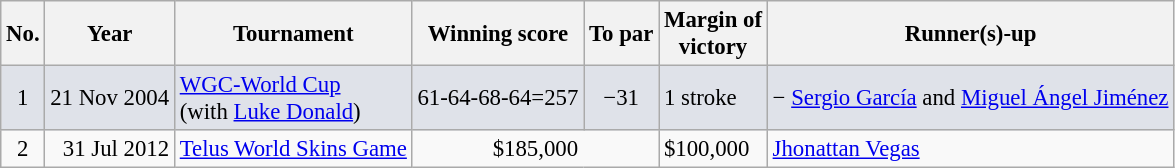<table class="wikitable" style="font-size:95%;">
<tr>
<th>No.</th>
<th>Year</th>
<th>Tournament</th>
<th>Winning score</th>
<th>To par</th>
<th>Margin of<br>victory</th>
<th>Runner(s)-up</th>
</tr>
<tr style="background:#dfe2e9;">
<td align=center>1</td>
<td align=right>21 Nov 2004</td>
<td><a href='#'>WGC-World Cup</a><br>(with  <a href='#'>Luke Donald</a>)</td>
<td align=right>61-64-68-64=257</td>
<td align=center>−31</td>
<td>1 stroke</td>
<td> − <a href='#'>Sergio García</a> and <a href='#'>Miguel Ángel Jiménez</a></td>
</tr>
<tr>
<td align=center>2</td>
<td align=right>31 Jul 2012</td>
<td><a href='#'>Telus World Skins Game</a></td>
<td colspan=2 align=center>$185,000</td>
<td>$100,000</td>
<td> <a href='#'>Jhonattan Vegas</a></td>
</tr>
</table>
